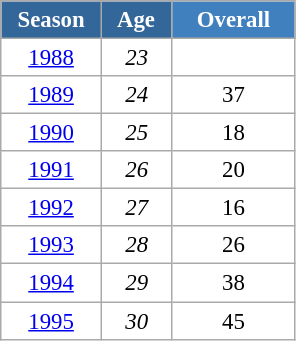<table class="wikitable" style="font-size:95%; text-align:center; border:grey solid 1px; border-collapse:collapse; background:#ffffff;">
<tr>
<th style="background-color:#369; color:white; width:60px;"> Season </th>
<th style="background-color:#369; color:white; width:40px;"> Age </th>
<th style="background-color:#4180be; color:white; width:75px;">Overall</th>
</tr>
<tr>
<td><a href='#'>1988</a></td>
<td><em>23</em></td>
<td></td>
</tr>
<tr>
<td><a href='#'>1989</a></td>
<td><em>24</em></td>
<td>37</td>
</tr>
<tr>
<td><a href='#'>1990</a></td>
<td><em>25</em></td>
<td>18</td>
</tr>
<tr>
<td><a href='#'>1991</a></td>
<td><em>26</em></td>
<td>20</td>
</tr>
<tr>
<td><a href='#'>1992</a></td>
<td><em>27</em></td>
<td>16</td>
</tr>
<tr>
<td><a href='#'>1993</a></td>
<td><em>28</em></td>
<td>26</td>
</tr>
<tr>
<td><a href='#'>1994</a></td>
<td><em>29</em></td>
<td>38</td>
</tr>
<tr>
<td><a href='#'>1995</a></td>
<td><em>30</em></td>
<td>45</td>
</tr>
</table>
